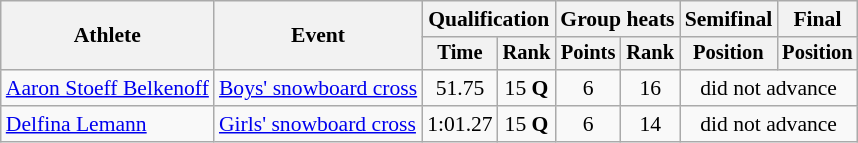<table class="wikitable" style="font-size:90%">
<tr>
<th rowspan="2">Athlete</th>
<th rowspan="2">Event</th>
<th colspan=2>Qualification</th>
<th colspan=2>Group heats</th>
<th>Semifinal</th>
<th>Final</th>
</tr>
<tr style="font-size:95%">
<th>Time</th>
<th>Rank</th>
<th>Points</th>
<th>Rank</th>
<th>Position</th>
<th>Position</th>
</tr>
<tr align=center>
<td align=left><a href='#'>Aaron Stoeff Belkenoff</a></td>
<td align=left><a href='#'>Boys' snowboard cross</a></td>
<td>51.75</td>
<td>15 <strong>Q</strong></td>
<td>6</td>
<td>16</td>
<td colspan=2>did not advance</td>
</tr>
<tr align=center>
<td align=left><a href='#'>Delfina Lemann</a></td>
<td align=left><a href='#'>Girls' snowboard cross</a></td>
<td>1:01.27</td>
<td>15 <strong>Q</strong></td>
<td>6</td>
<td>14</td>
<td colspan=2>did not advance</td>
</tr>
</table>
